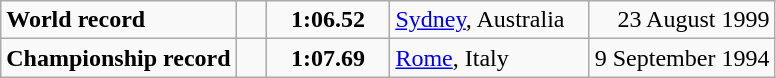<table class="wikitable">
<tr>
<td><strong>World record</strong></td>
<td style="padding-right:1em"></td>
<td style="text-align:center;padding-left:1em; padding-right:1em;"><strong>1:06.52</strong></td>
<td style="padding-right:1em"><a href='#'>Sydney</a>, Australia</td>
<td align=right>23 August 1999</td>
</tr>
<tr>
<td><strong>Championship record</strong></td>
<td style="padding-right:1em"></td>
<td style="text-align:center;padding-left:1em; padding-right:1em;"><strong>1:07.69</strong></td>
<td style="padding-right:1em"><a href='#'>Rome</a>, Italy</td>
<td align=right>9 September 1994</td>
</tr>
</table>
